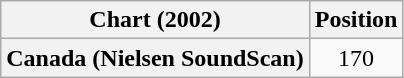<table class="wikitable plainrowheaders" style="text-align:center">
<tr>
<th scope="col">Chart (2002)</th>
<th scope="col">Position</th>
</tr>
<tr>
<th scope="row">Canada (Nielsen SoundScan)</th>
<td>170</td>
</tr>
</table>
